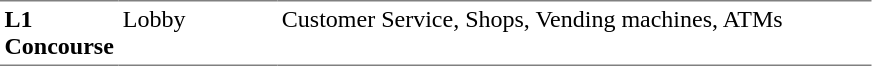<table table border=0 cellspacing=0 cellpadding=3>
<tr>
<td style="border-bottom:solid 1px gray; border-top:solid 1px gray;" valign=top width=50><strong>L1<br>Concourse</strong></td>
<td style="border-bottom:solid 1px gray; border-top:solid 1px gray;" valign=top width=100>Lobby</td>
<td style="border-bottom:solid 1px gray; border-top:solid 1px gray;" valign=top width=390>Customer Service, Shops, Vending machines, ATMs</td>
</tr>
</table>
